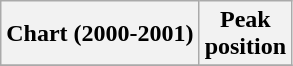<table class="wikitable">
<tr>
<th>Chart (2000-2001)</th>
<th>Peak<br>position</th>
</tr>
<tr>
</tr>
</table>
